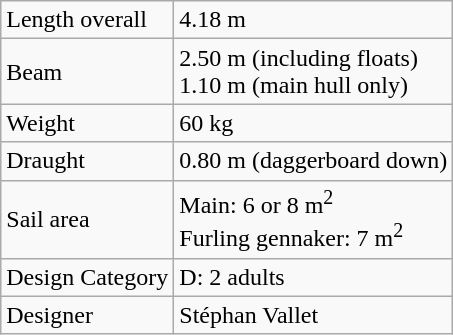<table class="wikitable">
<tr>
<td>Length overall</td>
<td>4.18 m</td>
</tr>
<tr>
<td>Beam</td>
<td>2.50 m (including floats)<br>1.10 m (main hull only)</td>
</tr>
<tr>
<td>Weight</td>
<td>60 kg</td>
</tr>
<tr>
<td>Draught</td>
<td>0.80 m (daggerboard down)</td>
</tr>
<tr>
<td>Sail area</td>
<td>Main: 6 or 8 m<sup>2</sup><br>Furling gennaker: 7 m<sup>2</sup></td>
</tr>
<tr>
<td>Design Category</td>
<td>D: 2 adults</td>
</tr>
<tr>
<td>Designer</td>
<td>Stéphan Vallet</td>
</tr>
</table>
